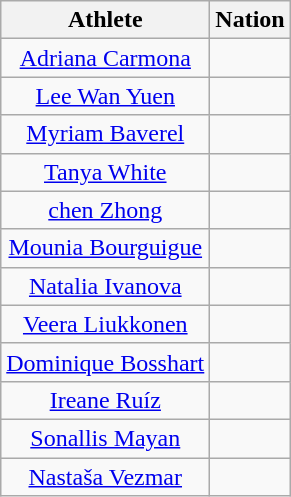<table class="wikitable sortable  mw-collapsible mw-collapsed" style="text-align:center">
<tr>
<th>Athlete</th>
<th>Nation</th>
</tr>
<tr>
<td><a href='#'>Adriana Carmona</a></td>
<td></td>
</tr>
<tr>
<td><a href='#'>Lee Wan Yuen</a></td>
<td></td>
</tr>
<tr>
<td><a href='#'>Myriam Baverel</a></td>
<td></td>
</tr>
<tr>
<td><a href='#'>Tanya White</a></td>
<td></td>
</tr>
<tr>
<td><a href='#'>chen Zhong</a></td>
<td></td>
</tr>
<tr>
<td><a href='#'>Mounia Bourguigue</a></td>
<td></td>
</tr>
<tr>
<td><a href='#'>Natalia Ivanova</a></td>
<td></td>
</tr>
<tr>
<td><a href='#'>Veera Liukkonen</a></td>
<td></td>
</tr>
<tr>
<td><a href='#'>Dominique Bosshart</a></td>
<td></td>
</tr>
<tr>
<td><a href='#'>Ireane Ruíz</a></td>
<td></td>
</tr>
<tr>
<td><a href='#'>Sonallis Mayan</a></td>
<td></td>
</tr>
<tr>
<td><a href='#'>Nastaša Vezmar</a></td>
<td></td>
</tr>
</table>
